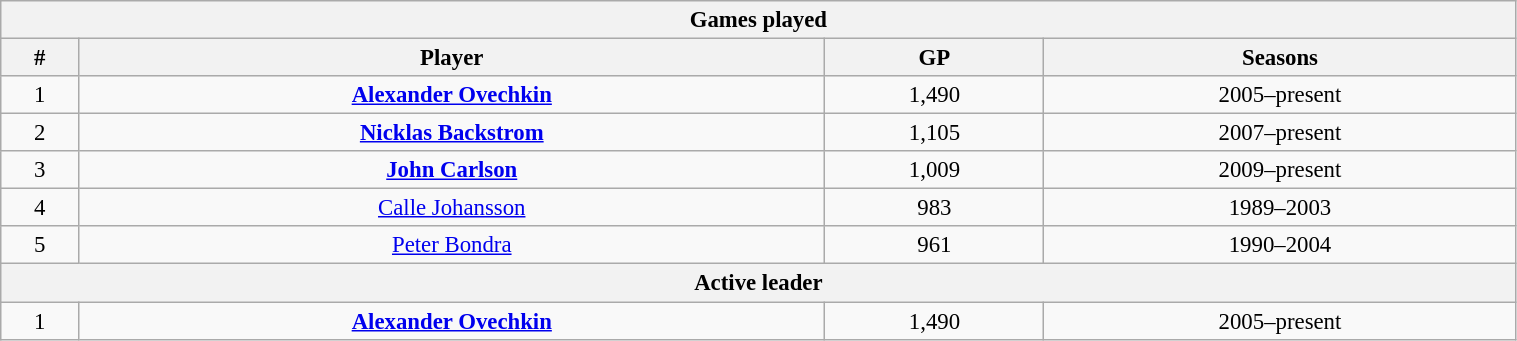<table class="wikitable" style="text-align: center; font-size: 95%" width="80%">
<tr>
<th colspan="4">Games played</th>
</tr>
<tr>
<th>#</th>
<th>Player</th>
<th>GP</th>
<th>Seasons</th>
</tr>
<tr>
<td>1</td>
<td><strong><a href='#'>Alexander Ovechkin</a></strong></td>
<td>1,490</td>
<td>2005–present</td>
</tr>
<tr>
<td>2</td>
<td><strong><a href='#'>Nicklas Backstrom</a></strong></td>
<td>1,105</td>
<td>2007–present</td>
</tr>
<tr>
<td>3</td>
<td><strong><a href='#'>John Carlson</a></strong></td>
<td>1,009</td>
<td>2009–present</td>
</tr>
<tr>
<td>4</td>
<td><a href='#'>Calle Johansson</a></td>
<td>983</td>
<td>1989–2003</td>
</tr>
<tr>
<td>5</td>
<td><a href='#'>Peter Bondra</a></td>
<td>961</td>
<td>1990–2004</td>
</tr>
<tr>
<th colspan="4">Active leader</th>
</tr>
<tr>
<td>1</td>
<td><strong><a href='#'>Alexander Ovechkin</a></strong></td>
<td>1,490</td>
<td>2005–present</td>
</tr>
</table>
